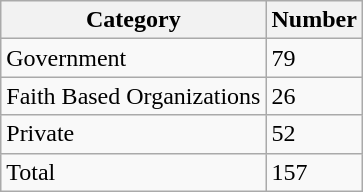<table class="wikitable">
<tr>
<th>Category</th>
<th>Number</th>
</tr>
<tr>
<td>Government</td>
<td>79</td>
</tr>
<tr>
<td>Faith Based Organizations</td>
<td>26</td>
</tr>
<tr>
<td>Private</td>
<td>52</td>
</tr>
<tr>
<td>Total</td>
<td>157</td>
</tr>
</table>
